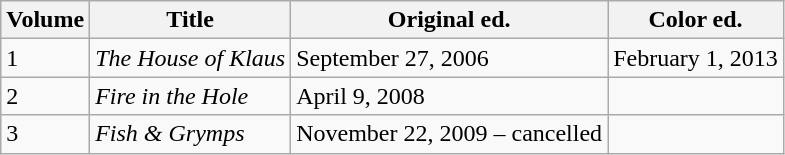<table class="wikitable">
<tr>
<th scope="col">Volume</th>
<th scope="col">Title</th>
<th scope="col">Original ed.</th>
<th scope="col">Color ed.</th>
</tr>
<tr>
<td>1</td>
<td><em>The House of Klaus</em></td>
<td>September 27, 2006</td>
<td>February 1, 2013</td>
</tr>
<tr>
<td>2</td>
<td><em>Fire in the Hole</em></td>
<td>April 9, 2008</td>
<td></td>
</tr>
<tr>
<td>3</td>
<td><em>Fish & Grymps</em></td>
<td>November 22, 2009 – cancelled</td>
<td></td>
</tr>
</table>
